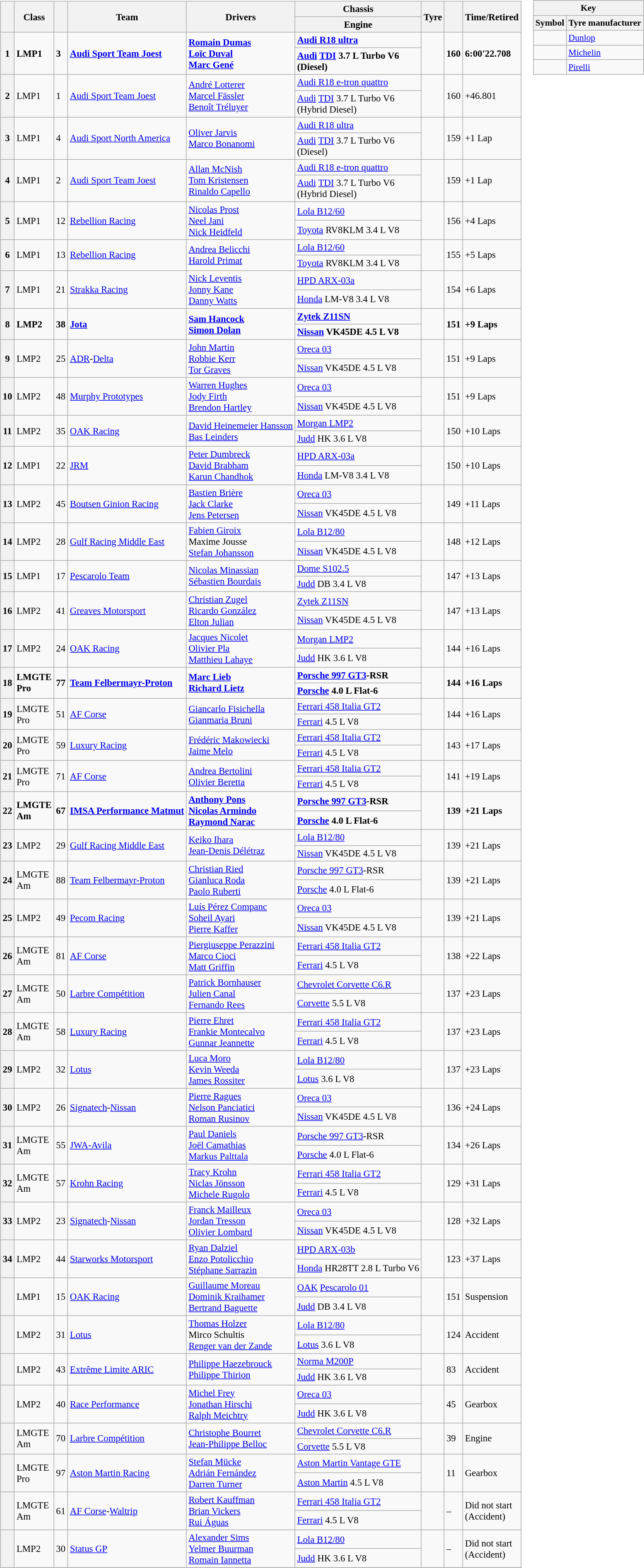<table>
<tr valign="top">
<td><br><table class="wikitable" style="font-size: 95%;">
<tr>
<th rowspan=2></th>
<th rowspan=2>Class</th>
<th rowspan=2></th>
<th rowspan=2>Team</th>
<th rowspan=2>Drivers</th>
<th scope=col>Chassis</th>
<th rowspan=2>Tyre</th>
<th rowspan=2></th>
<th rowspan=2>Time/Retired</th>
</tr>
<tr>
<th>Engine</th>
</tr>
<tr style="font-weight:bold">
<th rowspan=2>1</th>
<td rowspan=2>LMP1</td>
<td rowspan=2>3</td>
<td rowspan=2> <a href='#'>Audi Sport Team Joest</a></td>
<td rowspan=2> <a href='#'>Romain Dumas</a><br> <a href='#'>Loïc Duval</a><br> <a href='#'>Marc Gené</a></td>
<td><a href='#'>Audi R18 ultra</a></td>
<td rowspan=2></td>
<td rowspan=2>160</td>
<td rowspan=2>6:00'22.708</td>
</tr>
<tr style="font-weight:bold">
<td><a href='#'>Audi</a> <a href='#'>TDI</a> 3.7 L Turbo V6<br>(Diesel)</td>
</tr>
<tr>
<th rowspan=2>2</th>
<td rowspan=2>LMP1</td>
<td rowspan=2>1</td>
<td rowspan=2> <a href='#'>Audi Sport Team Joest</a></td>
<td rowspan=2> <a href='#'>André Lotterer</a><br> <a href='#'>Marcel Fässler</a><br> <a href='#'>Benoît Tréluyer</a></td>
<td><a href='#'>Audi R18 e-tron quattro</a></td>
<td rowspan=2></td>
<td rowspan=2>160</td>
<td rowspan=2>+46.801</td>
</tr>
<tr>
<td><a href='#'>Audi</a> <a href='#'>TDI</a> 3.7 L Turbo V6<br>(Hybrid Diesel)</td>
</tr>
<tr>
<th rowspan=2>3</th>
<td rowspan=2>LMP1</td>
<td rowspan=2>4</td>
<td rowspan=2> <a href='#'>Audi Sport North America</a></td>
<td rowspan=2> <a href='#'>Oliver Jarvis</a><br> <a href='#'>Marco Bonanomi</a></td>
<td><a href='#'>Audi R18 ultra</a></td>
<td rowspan=2></td>
<td rowspan=2>159</td>
<td rowspan=2>+1 Lap</td>
</tr>
<tr>
<td><a href='#'>Audi</a> <a href='#'>TDI</a> 3.7 L Turbo V6<br>(Diesel)</td>
</tr>
<tr>
<th rowspan=2>4</th>
<td rowspan=2>LMP1</td>
<td rowspan=2>2</td>
<td rowspan=2> <a href='#'>Audi Sport Team Joest</a></td>
<td rowspan=2> <a href='#'>Allan McNish</a><br> <a href='#'>Tom Kristensen</a><br> <a href='#'>Rinaldo Capello</a></td>
<td><a href='#'>Audi R18 e-tron quattro</a></td>
<td rowspan=2></td>
<td rowspan=2>159</td>
<td rowspan=2>+1 Lap</td>
</tr>
<tr>
<td><a href='#'>Audi</a> <a href='#'>TDI</a> 3.7 L Turbo V6<br>(Hybrid Diesel)</td>
</tr>
<tr>
<th rowspan=2>5</th>
<td rowspan=2>LMP1</td>
<td rowspan=2>12</td>
<td rowspan=2> <a href='#'>Rebellion Racing</a></td>
<td rowspan=2> <a href='#'>Nicolas Prost</a><br> <a href='#'>Neel Jani</a><br> <a href='#'>Nick Heidfeld</a></td>
<td><a href='#'>Lola B12/60</a></td>
<td rowspan=2></td>
<td rowspan=2>156</td>
<td rowspan=2>+4 Laps</td>
</tr>
<tr>
<td><a href='#'>Toyota</a> RV8KLM 3.4 L V8</td>
</tr>
<tr>
<th rowspan=2>6</th>
<td rowspan=2>LMP1</td>
<td rowspan=2>13</td>
<td rowspan=2> <a href='#'>Rebellion Racing</a></td>
<td rowspan=2> <a href='#'>Andrea Belicchi</a><br> <a href='#'>Harold Primat</a></td>
<td><a href='#'>Lola B12/60</a></td>
<td rowspan=2></td>
<td rowspan=2>155</td>
<td rowspan=2>+5 Laps</td>
</tr>
<tr>
<td><a href='#'>Toyota</a> RV8KLM 3.4 L V8</td>
</tr>
<tr>
<th rowspan=2>7</th>
<td rowspan=2>LMP1</td>
<td rowspan=2>21</td>
<td rowspan=2> <a href='#'>Strakka Racing</a></td>
<td rowspan=2> <a href='#'>Nick Leventis</a><br> <a href='#'>Jonny Kane</a><br> <a href='#'>Danny Watts</a></td>
<td><a href='#'>HPD ARX-03a</a></td>
<td rowspan=2></td>
<td rowspan=2>154</td>
<td rowspan=2>+6 Laps</td>
</tr>
<tr>
<td><a href='#'>Honda</a> LM-V8 3.4 L V8</td>
</tr>
<tr style="font-weight:bold">
<th rowspan=2>8</th>
<td rowspan=2>LMP2</td>
<td rowspan=2>38</td>
<td rowspan=2> <a href='#'>Jota</a></td>
<td rowspan=2> <a href='#'>Sam Hancock</a><br> <a href='#'>Simon Dolan</a></td>
<td><a href='#'>Zytek Z11SN</a></td>
<td rowspan=2></td>
<td rowspan=2>151</td>
<td rowspan=2>+9 Laps</td>
</tr>
<tr style="font-weight:bold">
<td><a href='#'>Nissan</a> VK45DE 4.5 L V8</td>
</tr>
<tr>
<th rowspan=2>9</th>
<td rowspan=2>LMP2</td>
<td rowspan=2>25</td>
<td rowspan=2> <a href='#'>ADR</a>-<a href='#'>Delta</a></td>
<td rowspan=2> <a href='#'>John Martin</a><br> <a href='#'>Robbie Kerr</a><br> <a href='#'>Tor Graves</a></td>
<td><a href='#'>Oreca 03</a></td>
<td rowspan=2></td>
<td rowspan=2>151</td>
<td rowspan=2>+9 Laps</td>
</tr>
<tr>
<td><a href='#'>Nissan</a> VK45DE 4.5 L V8</td>
</tr>
<tr>
<th rowspan=2>10</th>
<td rowspan=2>LMP2</td>
<td rowspan=2>48</td>
<td rowspan=2> <a href='#'>Murphy Prototypes</a></td>
<td rowspan=2> <a href='#'>Warren Hughes</a><br> <a href='#'>Jody Firth</a><br> <a href='#'>Brendon Hartley</a></td>
<td><a href='#'>Oreca 03</a></td>
<td rowspan=2></td>
<td rowspan=2>151</td>
<td rowspan=2>+9 Laps</td>
</tr>
<tr>
<td><a href='#'>Nissan</a> VK45DE 4.5 L V8</td>
</tr>
<tr>
<th rowspan=2>11</th>
<td rowspan=2>LMP2</td>
<td rowspan=2>35</td>
<td rowspan=2> <a href='#'>OAK Racing</a></td>
<td rowspan=2> <a href='#'>David Heinemeier Hansson</a><br> <a href='#'>Bas Leinders</a></td>
<td><a href='#'>Morgan LMP2</a></td>
<td rowspan=2></td>
<td rowspan=2>150</td>
<td rowspan=2>+10 Laps</td>
</tr>
<tr>
<td><a href='#'>Judd</a> HK 3.6 L V8</td>
</tr>
<tr>
<th rowspan=2>12</th>
<td rowspan=2>LMP1</td>
<td rowspan=2>22</td>
<td rowspan=2> <a href='#'>JRM</a></td>
<td rowspan=2> <a href='#'>Peter Dumbreck</a><br> <a href='#'>David Brabham</a><br> <a href='#'>Karun Chandhok</a></td>
<td><a href='#'>HPD ARX-03a</a></td>
<td rowspan=2></td>
<td rowspan=2>150</td>
<td rowspan=2>+10 Laps</td>
</tr>
<tr>
<td><a href='#'>Honda</a> LM-V8 3.4 L V8</td>
</tr>
<tr>
<th rowspan=2>13</th>
<td rowspan=2>LMP2</td>
<td rowspan=2>45</td>
<td rowspan=2> <a href='#'>Boutsen Ginion Racing</a></td>
<td rowspan=2> <a href='#'>Bastien Brière</a><br> <a href='#'>Jack Clarke</a><br> <a href='#'>Jens Petersen</a></td>
<td><a href='#'>Oreca 03</a></td>
<td rowspan=2></td>
<td rowspan=2>149</td>
<td rowspan=2>+11 Laps</td>
</tr>
<tr>
<td><a href='#'>Nissan</a> VK45DE 4.5 L V8</td>
</tr>
<tr>
<th rowspan=2>14</th>
<td rowspan=2>LMP2</td>
<td rowspan=2>28</td>
<td rowspan=2> <a href='#'>Gulf Racing Middle East</a></td>
<td rowspan=2> <a href='#'>Fabien Giroix</a><br> Maxime Jousse<br> <a href='#'>Stefan Johansson</a></td>
<td><a href='#'>Lola B12/80</a></td>
<td rowspan=2></td>
<td rowspan=2>148</td>
<td rowspan=2>+12 Laps</td>
</tr>
<tr>
<td><a href='#'>Nissan</a> VK45DE 4.5 L V8</td>
</tr>
<tr>
<th rowspan=2>15</th>
<td rowspan=2>LMP1</td>
<td rowspan=2>17</td>
<td rowspan=2> <a href='#'>Pescarolo Team</a></td>
<td rowspan=2> <a href='#'>Nicolas Minassian</a><br> <a href='#'>Sébastien Bourdais</a></td>
<td><a href='#'>Dome S102.5</a></td>
<td rowspan=2></td>
<td rowspan=2>147</td>
<td rowspan=2>+13 Laps</td>
</tr>
<tr>
<td><a href='#'>Judd</a> DB 3.4 L V8</td>
</tr>
<tr>
<th rowspan=2>16</th>
<td rowspan=2>LMP2</td>
<td rowspan=2>41</td>
<td rowspan=2> <a href='#'>Greaves Motorsport</a></td>
<td rowspan=2> <a href='#'>Christian Zugel</a><br> <a href='#'>Ricardo González</a><br> <a href='#'>Elton Julian</a></td>
<td><a href='#'>Zytek Z11SN</a></td>
<td rowspan=2></td>
<td rowspan=2>147</td>
<td rowspan=2>+13 Laps</td>
</tr>
<tr>
<td><a href='#'>Nissan</a> VK45DE 4.5 L V8</td>
</tr>
<tr>
<th rowspan=2>17</th>
<td rowspan=2>LMP2</td>
<td rowspan=2>24</td>
<td rowspan=2> <a href='#'>OAK Racing</a></td>
<td rowspan=2> <a href='#'>Jacques Nicolet</a><br> <a href='#'>Olivier Pla</a><br> <a href='#'>Matthieu Lahaye</a></td>
<td><a href='#'>Morgan LMP2</a></td>
<td rowspan=2></td>
<td rowspan=2>144</td>
<td rowspan=2>+16 Laps</td>
</tr>
<tr>
<td><a href='#'>Judd</a> HK 3.6 L V8</td>
</tr>
<tr style="font-weight:bold">
<th rowspan=2>18</th>
<td rowspan=2>LMGTE<br>Pro</td>
<td rowspan=2>77</td>
<td rowspan=2> <a href='#'>Team Felbermayr-Proton</a></td>
<td rowspan=2> <a href='#'>Marc Lieb</a><br> <a href='#'>Richard Lietz</a></td>
<td><a href='#'>Porsche 997 GT3</a>-RSR</td>
<td rowspan=2></td>
<td rowspan=2>144</td>
<td rowspan=2>+16 Laps</td>
</tr>
<tr style="font-weight:bold">
<td><a href='#'>Porsche</a> 4.0 L Flat-6</td>
</tr>
<tr>
<th rowspan=2>19</th>
<td rowspan=2>LMGTE<br>Pro</td>
<td rowspan=2>51</td>
<td rowspan=2> <a href='#'>AF Corse</a></td>
<td rowspan=2> <a href='#'>Giancarlo Fisichella</a><br> <a href='#'>Gianmaria Bruni</a></td>
<td><a href='#'>Ferrari 458 Italia GT2</a></td>
<td rowspan=2></td>
<td rowspan=2>144</td>
<td rowspan=2>+16 Laps</td>
</tr>
<tr>
<td><a href='#'>Ferrari</a> 4.5 L V8</td>
</tr>
<tr>
<th rowspan=2>20</th>
<td rowspan=2>LMGTE<br>Pro</td>
<td rowspan=2>59</td>
<td rowspan=2> <a href='#'>Luxury Racing</a></td>
<td rowspan=2> <a href='#'>Frédéric Makowiecki</a><br> <a href='#'>Jaime Melo</a></td>
<td><a href='#'>Ferrari 458 Italia GT2</a></td>
<td rowspan=2></td>
<td rowspan=2>143</td>
<td rowspan=2>+17 Laps</td>
</tr>
<tr>
<td><a href='#'>Ferrari</a> 4.5 L V8</td>
</tr>
<tr>
<th rowspan=2>21</th>
<td rowspan=2>LMGTE<br>Pro</td>
<td rowspan=2>71</td>
<td rowspan=2> <a href='#'>AF Corse</a></td>
<td rowspan=2> <a href='#'>Andrea Bertolini</a><br> <a href='#'>Olivier Beretta</a></td>
<td><a href='#'>Ferrari 458 Italia GT2</a></td>
<td rowspan=2></td>
<td rowspan=2>141</td>
<td rowspan=2>+19 Laps</td>
</tr>
<tr>
<td><a href='#'>Ferrari</a> 4.5 L V8</td>
</tr>
<tr style="font-weight:bold">
<th rowspan=2>22</th>
<td rowspan=2>LMGTE<br>Am</td>
<td rowspan=2>67</td>
<td rowspan=2> <a href='#'>IMSA Performance Matmut</a></td>
<td rowspan=2> <a href='#'>Anthony Pons</a><br> <a href='#'>Nicolas Armindo</a><br> <a href='#'>Raymond Narac</a></td>
<td><a href='#'>Porsche 997 GT3</a>-RSR</td>
<td rowspan=2></td>
<td rowspan=2>139</td>
<td rowspan=2>+21 Laps</td>
</tr>
<tr style="font-weight:bold">
<td><a href='#'>Porsche</a> 4.0 L Flat-6</td>
</tr>
<tr>
<th rowspan=2>23</th>
<td rowspan=2>LMP2</td>
<td rowspan=2>29</td>
<td rowspan=2> <a href='#'>Gulf Racing Middle East</a></td>
<td rowspan=2> <a href='#'>Keiko Ihara</a><br> <a href='#'>Jean-Denis Délétraz</a></td>
<td><a href='#'>Lola B12/80</a></td>
<td rowspan=2></td>
<td rowspan=2>139</td>
<td rowspan=2>+21 Laps</td>
</tr>
<tr>
<td><a href='#'>Nissan</a> VK45DE 4.5 L V8</td>
</tr>
<tr>
<th rowspan=2>24</th>
<td rowspan=2>LMGTE<br>Am</td>
<td rowspan=2>88</td>
<td rowspan=2> <a href='#'>Team Felbermayr-Proton</a></td>
<td rowspan=2> <a href='#'>Christian Ried</a><br> <a href='#'>Gianluca Roda</a><br> <a href='#'>Paolo Ruberti</a></td>
<td><a href='#'>Porsche 997 GT3</a>-RSR</td>
<td rowspan=2></td>
<td rowspan=2>139</td>
<td rowspan=2>+21 Laps</td>
</tr>
<tr>
<td><a href='#'>Porsche</a> 4.0 L Flat-6</td>
</tr>
<tr>
<th rowspan=2>25</th>
<td rowspan=2>LMP2</td>
<td rowspan=2>49</td>
<td rowspan=2> <a href='#'>Pecom Racing</a></td>
<td rowspan=2> <a href='#'>Luís Pérez Companc</a><br> <a href='#'>Soheil Ayari</a><br> <a href='#'>Pierre Kaffer</a></td>
<td><a href='#'>Oreca 03</a></td>
<td rowspan=2></td>
<td rowspan=2>139</td>
<td rowspan=2>+21 Laps</td>
</tr>
<tr>
<td><a href='#'>Nissan</a> VK45DE 4.5 L V8</td>
</tr>
<tr>
<th rowspan=2>26</th>
<td rowspan=2>LMGTE<br>Am</td>
<td rowspan=2>81</td>
<td rowspan=2> <a href='#'>AF Corse</a></td>
<td rowspan=2> <a href='#'>Piergiuseppe Perazzini</a><br> <a href='#'>Marco Cioci</a><br> <a href='#'>Matt Griffin</a></td>
<td><a href='#'>Ferrari 458 Italia GT2</a></td>
<td rowspan=2></td>
<td rowspan=2>138</td>
<td rowspan=2>+22 Laps</td>
</tr>
<tr>
<td><a href='#'>Ferrari</a> 4.5 L V8</td>
</tr>
<tr>
<th rowspan=2>27</th>
<td rowspan=2>LMGTE<br>Am</td>
<td rowspan=2>50</td>
<td rowspan=2> <a href='#'>Larbre Compétition</a></td>
<td rowspan=2> <a href='#'>Patrick Bornhauser</a><br> <a href='#'>Julien Canal</a><br> <a href='#'>Fernando Rees</a></td>
<td><a href='#'>Chevrolet Corvette C6.R</a></td>
<td rowspan=2></td>
<td rowspan=2>137</td>
<td rowspan=2>+23 Laps</td>
</tr>
<tr>
<td><a href='#'>Corvette</a> 5.5 L V8</td>
</tr>
<tr>
<th rowspan=2>28</th>
<td rowspan=2>LMGTE<br>Am</td>
<td rowspan=2>58</td>
<td rowspan=2> <a href='#'>Luxury Racing</a></td>
<td rowspan=2> <a href='#'>Pierre Ehret</a><br> <a href='#'>Frankie Montecalvo</a><br> <a href='#'>Gunnar Jeannette</a></td>
<td><a href='#'>Ferrari 458 Italia GT2</a></td>
<td rowspan=2></td>
<td rowspan=2>137</td>
<td rowspan=2>+23 Laps</td>
</tr>
<tr>
<td><a href='#'>Ferrari</a> 4.5 L V8</td>
</tr>
<tr>
<th rowspan=2>29</th>
<td rowspan=2>LMP2</td>
<td rowspan=2>32</td>
<td rowspan=2> <a href='#'>Lotus</a></td>
<td rowspan=2> <a href='#'>Luca Moro</a><br> <a href='#'>Kevin Weeda</a><br> <a href='#'>James Rossiter</a></td>
<td><a href='#'>Lola B12/80</a></td>
<td rowspan=2></td>
<td rowspan=2>137</td>
<td rowspan=2>+23 Laps</td>
</tr>
<tr>
<td><a href='#'>Lotus</a> 3.6 L V8</td>
</tr>
<tr>
<th rowspan=2>30</th>
<td rowspan=2>LMP2</td>
<td rowspan=2>26</td>
<td rowspan=2> <a href='#'>Signatech</a>-<a href='#'>Nissan</a></td>
<td rowspan=2> <a href='#'>Pierre Ragues</a><br> <a href='#'>Nelson Panciatici</a><br> <a href='#'>Roman Rusinov</a></td>
<td><a href='#'>Oreca 03</a></td>
<td rowspan=2></td>
<td rowspan=2>136</td>
<td rowspan=2>+24 Laps</td>
</tr>
<tr>
<td><a href='#'>Nissan</a> VK45DE 4.5 L V8</td>
</tr>
<tr>
<th rowspan=2>31</th>
<td rowspan=2>LMGTE<br>Am</td>
<td rowspan=2>55</td>
<td rowspan=2> <a href='#'>JWA-Avila</a></td>
<td rowspan=2> <a href='#'>Paul Daniels</a><br> <a href='#'>Joël Camathias</a><br> <a href='#'>Markus Palttala</a></td>
<td><a href='#'>Porsche 997 GT3</a>-RSR</td>
<td rowspan=2></td>
<td rowspan=2>134</td>
<td rowspan=2>+26 Laps</td>
</tr>
<tr>
<td><a href='#'>Porsche</a> 4.0 L Flat-6</td>
</tr>
<tr>
<th rowspan=2>32</th>
<td rowspan=2>LMGTE<br>Am</td>
<td rowspan=2>57</td>
<td rowspan=2> <a href='#'>Krohn Racing</a></td>
<td rowspan=2> <a href='#'>Tracy Krohn</a><br> <a href='#'>Niclas Jönsson</a><br> <a href='#'>Michele Rugolo</a></td>
<td><a href='#'>Ferrari 458 Italia GT2</a></td>
<td rowspan=2></td>
<td rowspan=2>129</td>
<td rowspan=2>+31 Laps</td>
</tr>
<tr>
<td><a href='#'>Ferrari</a> 4.5 L V8</td>
</tr>
<tr>
<th rowspan=2>33</th>
<td rowspan=2>LMP2</td>
<td rowspan=2>23</td>
<td rowspan=2> <a href='#'>Signatech</a>-<a href='#'>Nissan</a></td>
<td rowspan=2> <a href='#'>Franck Mailleux</a><br> <a href='#'>Jordan Tresson</a><br> <a href='#'>Olivier Lombard</a></td>
<td><a href='#'>Oreca 03</a></td>
<td rowspan=2></td>
<td rowspan=2>128</td>
<td rowspan=2>+32 Laps</td>
</tr>
<tr>
<td><a href='#'>Nissan</a> VK45DE 4.5 L V8</td>
</tr>
<tr>
<th rowspan=2>34</th>
<td rowspan=2>LMP2</td>
<td rowspan=2>44</td>
<td rowspan=2> <a href='#'>Starworks Motorsport</a></td>
<td rowspan=2> <a href='#'>Ryan Dalziel</a><br> <a href='#'>Enzo Potolicchio</a><br> <a href='#'>Stéphane Sarrazin</a></td>
<td><a href='#'>HPD ARX-03b</a></td>
<td rowspan=2></td>
<td rowspan=2>123</td>
<td rowspan=2>+37 Laps</td>
</tr>
<tr>
<td><a href='#'>Honda</a> HR28TT 2.8 L Turbo V6</td>
</tr>
<tr>
<th rowspan=2></th>
<td rowspan=2>LMP1</td>
<td rowspan=2>15</td>
<td rowspan=2> <a href='#'>OAK Racing</a></td>
<td rowspan=2> <a href='#'>Guillaume Moreau</a><br> <a href='#'>Dominik Kraihamer</a><br> <a href='#'>Bertrand Baguette</a></td>
<td><a href='#'>OAK</a> <a href='#'>Pescarolo 01</a></td>
<td rowspan=2></td>
<td rowspan=2>151</td>
<td rowspan=2>Suspension</td>
</tr>
<tr>
<td><a href='#'>Judd</a> DB 3.4 L V8</td>
</tr>
<tr>
<th rowspan=2></th>
<td rowspan=2>LMP2</td>
<td rowspan=2>31</td>
<td rowspan=2> <a href='#'>Lotus</a></td>
<td rowspan=2> <a href='#'>Thomas Holzer</a><br> Mirco Schultis<br> <a href='#'>Renger van der Zande</a></td>
<td><a href='#'>Lola B12/80</a></td>
<td rowspan=2></td>
<td rowspan=2>124</td>
<td rowspan=2>Accident</td>
</tr>
<tr>
<td><a href='#'>Lotus</a> 3.6 L V8</td>
</tr>
<tr>
<th rowspan=2></th>
<td rowspan=2>LMP2</td>
<td rowspan=2>43</td>
<td rowspan=2> <a href='#'>Extrême Limite ARIC</a></td>
<td rowspan=2> <a href='#'>Philippe Haezebrouck</a><br> <a href='#'>Philippe Thirion</a></td>
<td><a href='#'>Norma M200P</a></td>
<td rowspan=2></td>
<td rowspan=2>83</td>
<td rowspan=2>Accident</td>
</tr>
<tr>
<td><a href='#'>Judd</a> HK 3.6 L V8</td>
</tr>
<tr>
<th rowspan=2></th>
<td rowspan=2>LMP2</td>
<td rowspan=2>40</td>
<td rowspan=2> <a href='#'>Race Performance</a></td>
<td rowspan=2> <a href='#'>Michel Frey</a><br> <a href='#'>Jonathan Hirschi</a><br> <a href='#'>Ralph Meichtry</a></td>
<td><a href='#'>Oreca 03</a></td>
<td rowspan=2></td>
<td rowspan=2>45</td>
<td rowspan=2>Gearbox</td>
</tr>
<tr>
<td><a href='#'>Judd</a> HK 3.6 L V8</td>
</tr>
<tr>
<th rowspan=2></th>
<td rowspan=2>LMGTE<br>Am</td>
<td rowspan=2>70</td>
<td rowspan=2> <a href='#'>Larbre Compétition</a></td>
<td rowspan=2> <a href='#'>Christophe Bourret</a><br> <a href='#'>Jean-Philippe Belloc</a></td>
<td><a href='#'>Chevrolet Corvette C6.R</a></td>
<td rowspan=2></td>
<td rowspan=2>39</td>
<td rowspan=2>Engine</td>
</tr>
<tr>
<td><a href='#'>Corvette</a> 5.5 L V8</td>
</tr>
<tr>
<th rowspan=2></th>
<td rowspan=2>LMGTE<br>Pro</td>
<td rowspan=2>97</td>
<td rowspan=2> <a href='#'>Aston Martin Racing</a></td>
<td rowspan=2> <a href='#'>Stefan Mücke</a><br> <a href='#'>Adrián Fernández</a><br> <a href='#'>Darren Turner</a></td>
<td><a href='#'>Aston Martin Vantage GTE</a></td>
<td rowspan=2></td>
<td rowspan=2>11</td>
<td rowspan=2>Gearbox</td>
</tr>
<tr>
<td><a href='#'>Aston Martin</a> 4.5 L V8</td>
</tr>
<tr>
<th rowspan=2></th>
<td rowspan=2>LMGTE<br>Am</td>
<td rowspan=2>61</td>
<td rowspan=2> <a href='#'>AF Corse</a>-<a href='#'>Waltrip</a></td>
<td rowspan=2> <a href='#'>Robert Kauffman</a><br> <a href='#'>Brian Vickers</a><br> <a href='#'>Rui Águas</a></td>
<td><a href='#'>Ferrari 458 Italia GT2</a></td>
<td rowspan=2></td>
<td rowspan=2>–</td>
<td rowspan=2>Did not start<br>(Accident)</td>
</tr>
<tr>
<td><a href='#'>Ferrari</a> 4.5 L V8</td>
</tr>
<tr>
<th rowspan=2></th>
<td rowspan=2>LMP2</td>
<td rowspan=2>30</td>
<td rowspan=2> <a href='#'>Status GP</a></td>
<td rowspan=2> <a href='#'>Alexander Sims</a><br> <a href='#'>Yelmer Buurman</a><br> <a href='#'>Romain Iannetta</a></td>
<td><a href='#'>Lola B12/80</a></td>
<td rowspan=2></td>
<td rowspan=2>–</td>
<td rowspan=2>Did not start<br>(Accident)</td>
</tr>
<tr>
<td><a href='#'>Judd</a> HK 3.6 L V8</td>
</tr>
<tr>
</tr>
</table>
</td>
<td><br><table style="margin-right:0; font-size:90%" class="wikitable">
<tr>
<th scope="col" colspan=2>Key</th>
</tr>
<tr>
<th scope="col">Symbol</th>
<th scope="col">Tyre manufacturer</th>
</tr>
<tr>
<td></td>
<td><a href='#'>Dunlop</a></td>
</tr>
<tr>
<td></td>
<td><a href='#'>Michelin</a></td>
</tr>
<tr>
<td></td>
<td><a href='#'>Pirelli</a></td>
</tr>
</table>
</td>
</tr>
</table>
